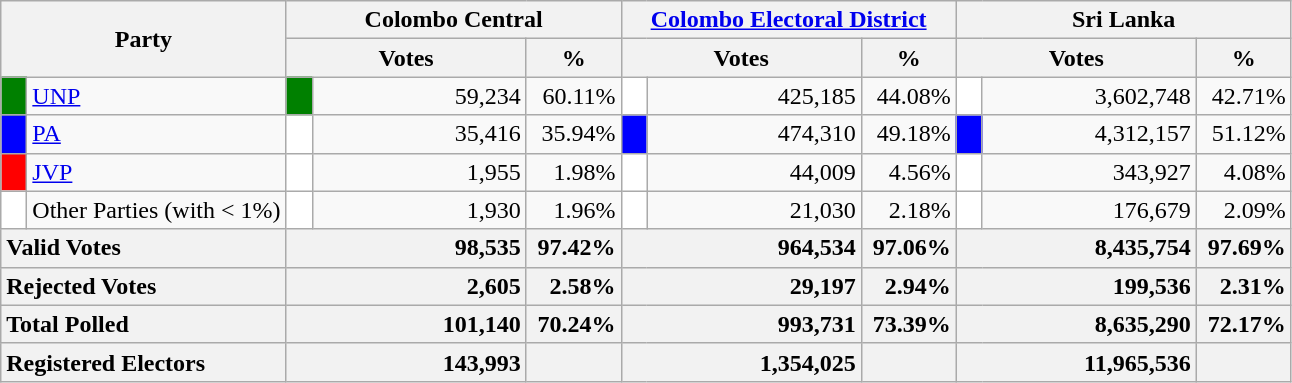<table class="wikitable">
<tr>
<th colspan="2" width="144px"rowspan="2">Party</th>
<th colspan="3" width="216px">Colombo Central</th>
<th colspan="3" width="216px"><a href='#'>Colombo Electoral District</a></th>
<th colspan="3" width="216px">Sri Lanka</th>
</tr>
<tr>
<th colspan="2" width="144px">Votes</th>
<th>%</th>
<th colspan="2" width="144px">Votes</th>
<th>%</th>
<th colspan="2" width="144px">Votes</th>
<th>%</th>
</tr>
<tr>
<td style="background-color:green;" width="10px"></td>
<td style="text-align:left;"><a href='#'>UNP</a></td>
<td style="background-color:green;" width="10px"></td>
<td style="text-align:right;">59,234</td>
<td style="text-align:right;">60.11%</td>
<td style="background-color:white;" width="10px"></td>
<td style="text-align:right;">425,185</td>
<td style="text-align:right;">44.08%</td>
<td style="background-color:white;" width="10px"></td>
<td style="text-align:right;">3,602,748</td>
<td style="text-align:right;">42.71%</td>
</tr>
<tr>
<td style="background-color:blue;" width="10px"></td>
<td style="text-align:left;"><a href='#'>PA</a></td>
<td style="background-color:white;" width="10px"></td>
<td style="text-align:right;">35,416</td>
<td style="text-align:right;">35.94%</td>
<td style="background-color:blue;" width="10px"></td>
<td style="text-align:right;">474,310</td>
<td style="text-align:right;">49.18%</td>
<td style="background-color:blue;" width="10px"></td>
<td style="text-align:right;">4,312,157</td>
<td style="text-align:right;">51.12%</td>
</tr>
<tr>
<td style="background-color:red;" width="10px"></td>
<td style="text-align:left;"><a href='#'>JVP</a></td>
<td style="background-color:white;" width="10px"></td>
<td style="text-align:right;">1,955</td>
<td style="text-align:right;">1.98%</td>
<td style="background-color:white;" width="10px"></td>
<td style="text-align:right;">44,009</td>
<td style="text-align:right;">4.56%</td>
<td style="background-color:white;" width="10px"></td>
<td style="text-align:right;">343,927</td>
<td style="text-align:right;">4.08%</td>
</tr>
<tr>
<td style="background-color:white;" width="10px"></td>
<td style="text-align:left;">Other Parties (with < 1%)</td>
<td style="background-color:white;" width="10px"></td>
<td style="text-align:right;">1,930</td>
<td style="text-align:right;">1.96%</td>
<td style="background-color:white;" width="10px"></td>
<td style="text-align:right;">21,030</td>
<td style="text-align:right;">2.18%</td>
<td style="background-color:white;" width="10px"></td>
<td style="text-align:right;">176,679</td>
<td style="text-align:right;">2.09%</td>
</tr>
<tr>
<th colspan="2" width="144px"style="text-align:left;">Valid Votes</th>
<th style="text-align:right;"colspan="2" width="144px">98,535</th>
<th style="text-align:right;">97.42%</th>
<th style="text-align:right;"colspan="2" width="144px">964,534</th>
<th style="text-align:right;">97.06%</th>
<th style="text-align:right;"colspan="2" width="144px">8,435,754</th>
<th style="text-align:right;">97.69%</th>
</tr>
<tr>
<th colspan="2" width="144px"style="text-align:left;">Rejected Votes</th>
<th style="text-align:right;"colspan="2" width="144px">2,605</th>
<th style="text-align:right;">2.58%</th>
<th style="text-align:right;"colspan="2" width="144px">29,197</th>
<th style="text-align:right;">2.94%</th>
<th style="text-align:right;"colspan="2" width="144px">199,536</th>
<th style="text-align:right;">2.31%</th>
</tr>
<tr>
<th colspan="2" width="144px"style="text-align:left;">Total Polled</th>
<th style="text-align:right;"colspan="2" width="144px">101,140</th>
<th style="text-align:right;">70.24%</th>
<th style="text-align:right;"colspan="2" width="144px">993,731</th>
<th style="text-align:right;">73.39%</th>
<th style="text-align:right;"colspan="2" width="144px">8,635,290</th>
<th style="text-align:right;">72.17%</th>
</tr>
<tr>
<th colspan="2" width="144px"style="text-align:left;">Registered Electors</th>
<th style="text-align:right;"colspan="2" width="144px">143,993</th>
<th></th>
<th style="text-align:right;"colspan="2" width="144px">1,354,025</th>
<th></th>
<th style="text-align:right;"colspan="2" width="144px">11,965,536</th>
<th></th>
</tr>
</table>
